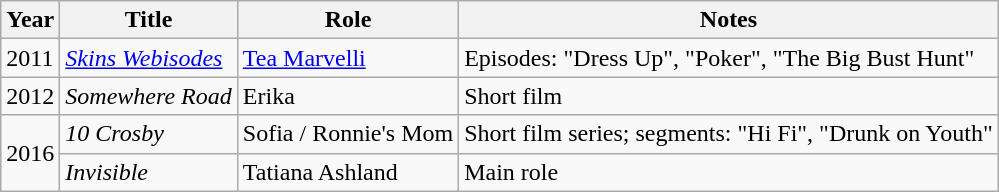<table class="wikitable sortable">
<tr>
<th>Year</th>
<th>Title</th>
<th>Role</th>
<th class="unsortable">Notes</th>
</tr>
<tr>
<td>2011</td>
<td><em><a href='#'>Skins Webisodes</a></em></td>
<td><a href='#'>Tea Marvelli</a></td>
<td>Episodes: "Dress Up", "Poker", "The Big Bust Hunt"</td>
</tr>
<tr>
<td>2012</td>
<td><em>Somewhere Road</em></td>
<td>Erika</td>
<td>Short film</td>
</tr>
<tr>
<td rowspan="2">2016</td>
<td><em>10 Crosby</em></td>
<td>Sofia / Ronnie's Mom</td>
<td>Short film series; segments: "Hi Fi", "Drunk on Youth"</td>
</tr>
<tr>
<td><em>Invisible</em></td>
<td>Tatiana Ashland</td>
<td>Main role</td>
</tr>
</table>
